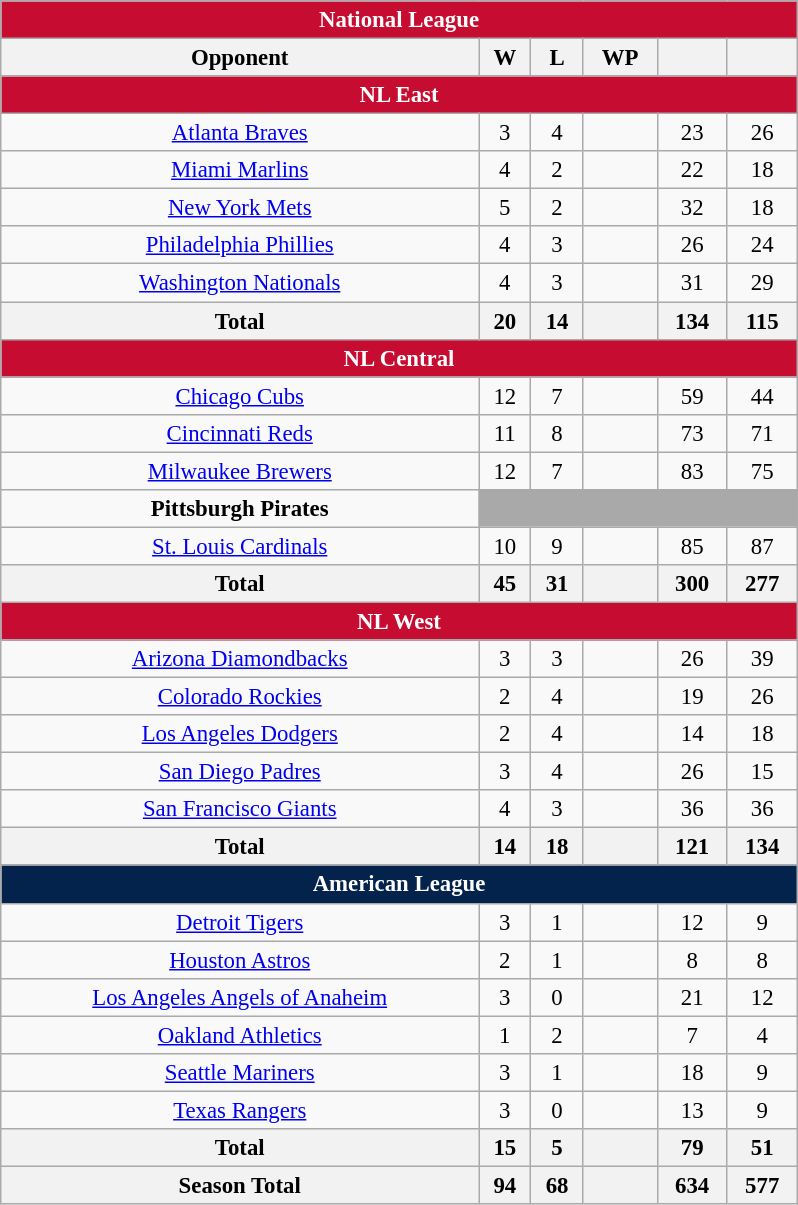<table class="wikitable" style="font-size:95%; text-align:center; width:35em;margin:0.5em auto;">
<tr>
<th colspan="7" style="background:#c60c30; color:#ffffff;">National League</th>
</tr>
<tr>
<th>Opponent</th>
<th>W</th>
<th>L</th>
<th>WP</th>
<th></th>
<th></th>
</tr>
<tr>
<th colspan="7" style="background:#c60c30; color:#ffffff;">NL East</th>
</tr>
<tr>
<td><a href='#'>Atlanta Braves</a></td>
<td>3</td>
<td>4</td>
<td></td>
<td>23</td>
<td>26</td>
</tr>
<tr>
<td><a href='#'>Miami Marlins</a></td>
<td>4</td>
<td>2</td>
<td></td>
<td>22</td>
<td>18</td>
</tr>
<tr>
<td><a href='#'>New York Mets</a></td>
<td>5</td>
<td>2</td>
<td></td>
<td>32</td>
<td>18</td>
</tr>
<tr>
<td><a href='#'>Philadelphia Phillies</a></td>
<td>4</td>
<td>3</td>
<td></td>
<td>26</td>
<td>24</td>
</tr>
<tr>
<td><a href='#'>Washington Nationals</a></td>
<td>4</td>
<td>3</td>
<td></td>
<td>31</td>
<td>29</td>
</tr>
<tr>
<th>Total</th>
<th>20</th>
<th>14</th>
<th></th>
<th>134</th>
<th>115</th>
</tr>
<tr>
<th colspan="7" style="background:#c60c30; color:#ffffff;">NL Central</th>
</tr>
<tr>
<td><a href='#'>Chicago Cubs</a></td>
<td>12</td>
<td>7</td>
<td></td>
<td>59</td>
<td>44</td>
</tr>
<tr>
<td><a href='#'>Cincinnati Reds</a></td>
<td>11</td>
<td>8</td>
<td></td>
<td>73</td>
<td>71</td>
</tr>
<tr>
<td><a href='#'>Milwaukee Brewers</a></td>
<td>12</td>
<td>7</td>
<td></td>
<td>83</td>
<td>75</td>
</tr>
<tr>
<td><strong>Pittsburgh Pirates</strong></td>
<td colspan=5 style="background:darkgray;"></td>
</tr>
<tr>
<td><a href='#'>St. Louis Cardinals</a></td>
<td>10</td>
<td>9</td>
<td></td>
<td>85</td>
<td>87</td>
</tr>
<tr>
<th>Total</th>
<th>45</th>
<th>31</th>
<th></th>
<th>300</th>
<th>277</th>
</tr>
<tr>
<th colspan="7" style="background:#c60c30; color:#ffffff;">NL West</th>
</tr>
<tr>
<td><a href='#'>Arizona Diamondbacks</a></td>
<td>3</td>
<td>3</td>
<td></td>
<td>26</td>
<td>39</td>
</tr>
<tr>
<td><a href='#'>Colorado Rockies</a></td>
<td>2</td>
<td>4</td>
<td></td>
<td>19</td>
<td>26</td>
</tr>
<tr>
<td><a href='#'>Los Angeles Dodgers</a></td>
<td>2</td>
<td>4</td>
<td></td>
<td>14</td>
<td>18</td>
</tr>
<tr>
<td><a href='#'>San Diego Padres</a></td>
<td>3</td>
<td>4</td>
<td></td>
<td>26</td>
<td>15</td>
</tr>
<tr>
<td><a href='#'>San Francisco Giants</a></td>
<td>4</td>
<td>3</td>
<td></td>
<td>36</td>
<td>36</td>
</tr>
<tr>
<th>Total</th>
<th>14</th>
<th>18</th>
<th></th>
<th>121</th>
<th>134</th>
</tr>
<tr>
<th colspan="7" style="background:#03224c; color:#ffffff;">American League</th>
</tr>
<tr>
<td><a href='#'>Detroit Tigers</a></td>
<td>3</td>
<td>1</td>
<td></td>
<td>12</td>
<td>9</td>
</tr>
<tr>
<td><a href='#'>Houston Astros</a></td>
<td>2</td>
<td>1</td>
<td></td>
<td>8</td>
<td>8</td>
</tr>
<tr>
<td><a href='#'>Los Angeles Angels of Anaheim</a></td>
<td>3</td>
<td>0</td>
<td></td>
<td>21</td>
<td>12</td>
</tr>
<tr>
<td><a href='#'>Oakland Athletics</a></td>
<td>1</td>
<td>2</td>
<td></td>
<td>7</td>
<td>4</td>
</tr>
<tr>
<td><a href='#'>Seattle Mariners</a></td>
<td>3</td>
<td>1</td>
<td></td>
<td>18</td>
<td>9</td>
</tr>
<tr>
<td><a href='#'>Texas Rangers</a></td>
<td>3</td>
<td>0</td>
<td></td>
<td>13</td>
<td>9</td>
</tr>
<tr>
<th>Total</th>
<th>15</th>
<th>5</th>
<th></th>
<th>79</th>
<th>51</th>
</tr>
<tr>
<th>Season Total</th>
<th>94</th>
<th>68</th>
<th></th>
<th>634</th>
<th>577</th>
</tr>
</table>
